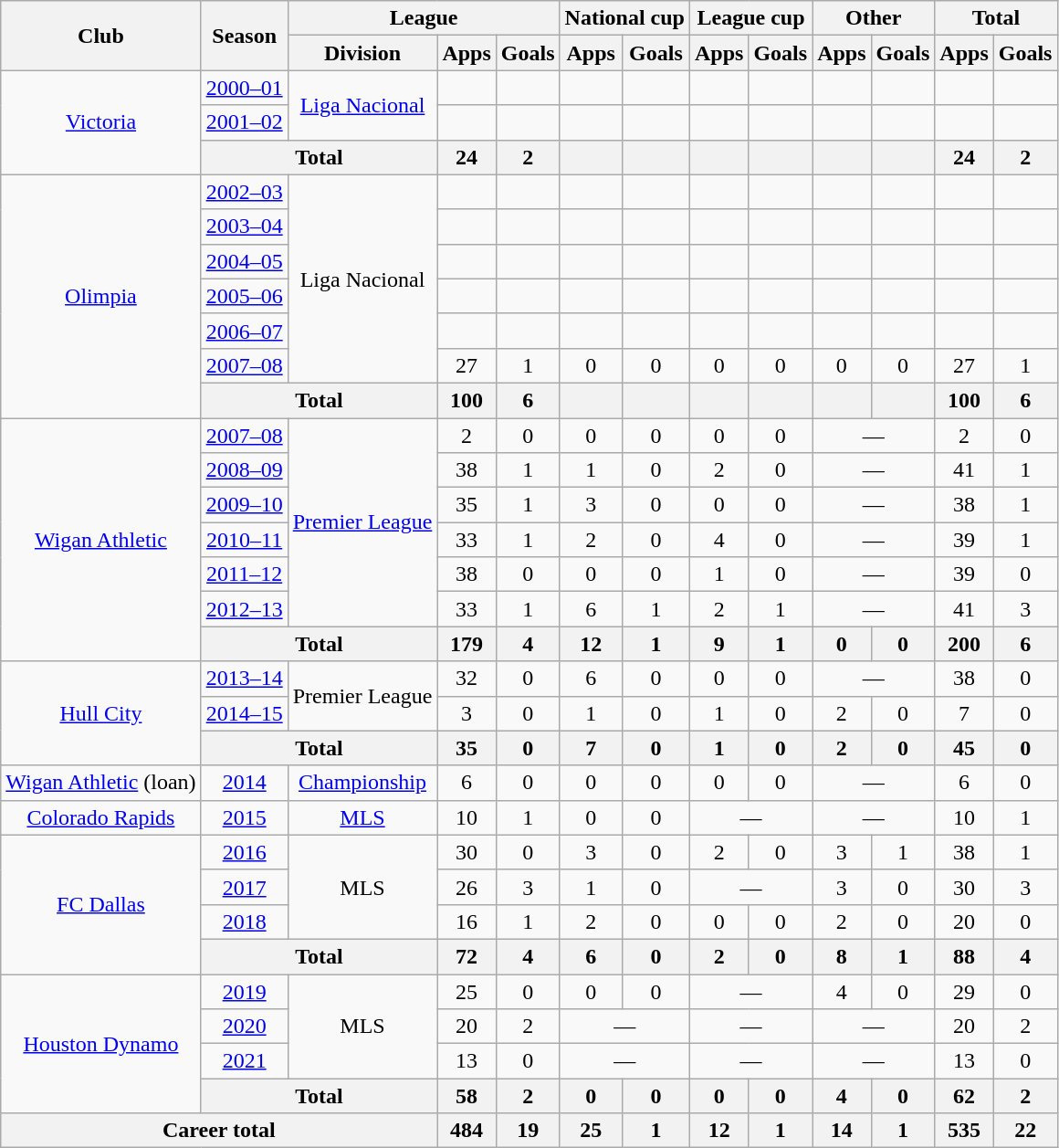<table class="wikitable" style="text-align:center">
<tr>
<th rowspan="2">Club</th>
<th rowspan="2">Season</th>
<th colspan="3">League</th>
<th colspan="2">National cup</th>
<th colspan="2">League cup</th>
<th colspan="2">Other</th>
<th colspan="2">Total</th>
</tr>
<tr>
<th>Division</th>
<th>Apps</th>
<th>Goals</th>
<th>Apps</th>
<th>Goals</th>
<th>Apps</th>
<th>Goals</th>
<th>Apps</th>
<th>Goals</th>
<th>Apps</th>
<th>Goals</th>
</tr>
<tr>
<td rowspan="3"><a href='#'>Victoria</a></td>
<td><a href='#'>2000–01</a></td>
<td rowspan="2"><a href='#'>Liga Nacional</a></td>
<td></td>
<td></td>
<td></td>
<td></td>
<td></td>
<td></td>
<td></td>
<td></td>
<td></td>
<td></td>
</tr>
<tr>
<td><a href='#'>2001–02</a></td>
<td></td>
<td></td>
<td></td>
<td></td>
<td></td>
<td></td>
<td></td>
<td></td>
<td></td>
<td></td>
</tr>
<tr>
<th colspan="2">Total</th>
<th>24</th>
<th>2</th>
<th></th>
<th></th>
<th></th>
<th></th>
<th></th>
<th></th>
<th>24</th>
<th>2</th>
</tr>
<tr>
<td rowspan="7"><a href='#'>Olimpia</a></td>
<td><a href='#'>2002–03</a></td>
<td rowspan="6">Liga Nacional</td>
<td></td>
<td></td>
<td></td>
<td></td>
<td></td>
<td></td>
<td></td>
<td></td>
<td></td>
<td></td>
</tr>
<tr>
<td><a href='#'>2003–04</a></td>
<td></td>
<td></td>
<td></td>
<td></td>
<td></td>
<td></td>
<td></td>
<td></td>
<td></td>
<td></td>
</tr>
<tr>
<td><a href='#'>2004–05</a></td>
<td></td>
<td></td>
<td></td>
<td></td>
<td></td>
<td></td>
<td></td>
<td></td>
<td></td>
<td></td>
</tr>
<tr>
<td><a href='#'>2005–06</a></td>
<td></td>
<td></td>
<td></td>
<td></td>
<td></td>
<td></td>
<td></td>
<td></td>
<td></td>
<td></td>
</tr>
<tr>
<td><a href='#'>2006–07</a></td>
<td></td>
<td></td>
<td></td>
<td></td>
<td></td>
<td></td>
<td></td>
<td></td>
<td></td>
<td></td>
</tr>
<tr>
<td><a href='#'>2007–08</a></td>
<td>27</td>
<td>1</td>
<td>0</td>
<td>0</td>
<td>0</td>
<td>0</td>
<td>0</td>
<td>0</td>
<td>27</td>
<td>1</td>
</tr>
<tr>
<th colspan="2">Total</th>
<th>100</th>
<th>6</th>
<th></th>
<th></th>
<th></th>
<th></th>
<th></th>
<th></th>
<th>100</th>
<th>6</th>
</tr>
<tr>
<td rowspan="7"><a href='#'>Wigan Athletic</a></td>
<td><a href='#'>2007–08</a></td>
<td rowspan="6"><a href='#'>Premier League</a></td>
<td>2</td>
<td>0</td>
<td>0</td>
<td>0</td>
<td>0</td>
<td>0</td>
<td colspan="2">—</td>
<td>2</td>
<td>0</td>
</tr>
<tr>
<td><a href='#'>2008–09</a></td>
<td>38</td>
<td>1</td>
<td>1</td>
<td>0</td>
<td>2</td>
<td>0</td>
<td colspan="2">—</td>
<td>41</td>
<td>1</td>
</tr>
<tr>
<td><a href='#'>2009–10</a></td>
<td>35</td>
<td>1</td>
<td>3</td>
<td>0</td>
<td>0</td>
<td>0</td>
<td colspan="2">—</td>
<td>38</td>
<td>1</td>
</tr>
<tr>
<td><a href='#'>2010–11</a></td>
<td>33</td>
<td>1</td>
<td>2</td>
<td>0</td>
<td>4</td>
<td>0</td>
<td colspan="2">—</td>
<td>39</td>
<td>1</td>
</tr>
<tr>
<td><a href='#'>2011–12</a></td>
<td>38</td>
<td>0</td>
<td>0</td>
<td>0</td>
<td>1</td>
<td>0</td>
<td colspan="2">—</td>
<td>39</td>
<td>0</td>
</tr>
<tr>
<td><a href='#'>2012–13</a></td>
<td>33</td>
<td>1</td>
<td>6</td>
<td>1</td>
<td>2</td>
<td>1</td>
<td colspan="2">—</td>
<td>41</td>
<td>3</td>
</tr>
<tr>
<th colspan="2">Total</th>
<th>179</th>
<th>4</th>
<th>12</th>
<th>1</th>
<th>9</th>
<th>1</th>
<th>0</th>
<th>0</th>
<th>200</th>
<th>6</th>
</tr>
<tr>
<td rowspan="3"><a href='#'>Hull City</a></td>
<td><a href='#'>2013–14</a></td>
<td rowspan="2">Premier League</td>
<td>32</td>
<td>0</td>
<td>6</td>
<td>0</td>
<td>0</td>
<td>0</td>
<td colspan="2">—</td>
<td>38</td>
<td>0</td>
</tr>
<tr>
<td><a href='#'>2014–15</a></td>
<td>3</td>
<td>0</td>
<td>1</td>
<td>0</td>
<td>1</td>
<td>0</td>
<td>2</td>
<td>0</td>
<td>7</td>
<td>0</td>
</tr>
<tr>
<th colspan="2">Total</th>
<th>35</th>
<th>0</th>
<th>7</th>
<th>0</th>
<th>1</th>
<th>0</th>
<th>2</th>
<th>0</th>
<th>45</th>
<th>0</th>
</tr>
<tr>
<td><a href='#'>Wigan Athletic</a> (loan)</td>
<td><a href='#'>2014</a></td>
<td><a href='#'>Championship</a></td>
<td>6</td>
<td>0</td>
<td>0</td>
<td>0</td>
<td>0</td>
<td>0</td>
<td colspan="2">—</td>
<td>6</td>
<td>0</td>
</tr>
<tr>
<td><a href='#'>Colorado Rapids</a></td>
<td><a href='#'>2015</a></td>
<td><a href='#'>MLS</a></td>
<td>10</td>
<td>1</td>
<td>0</td>
<td>0</td>
<td colspan="2">—</td>
<td colspan="2">—</td>
<td>10</td>
<td>1</td>
</tr>
<tr>
<td rowspan="4"><a href='#'>FC Dallas</a></td>
<td><a href='#'>2016</a></td>
<td rowspan="3">MLS</td>
<td>30</td>
<td>0</td>
<td>3</td>
<td>0</td>
<td>2</td>
<td>0</td>
<td>3</td>
<td>1</td>
<td>38</td>
<td>1</td>
</tr>
<tr>
<td><a href='#'>2017</a></td>
<td>26</td>
<td>3</td>
<td>1</td>
<td>0</td>
<td colspan="2">—</td>
<td>3</td>
<td>0</td>
<td>30</td>
<td>3</td>
</tr>
<tr>
<td><a href='#'>2018</a></td>
<td>16</td>
<td>1</td>
<td>2</td>
<td>0</td>
<td>0</td>
<td>0</td>
<td>2</td>
<td>0</td>
<td>20</td>
<td>0</td>
</tr>
<tr>
<th colspan="2">Total</th>
<th>72</th>
<th>4</th>
<th>6</th>
<th>0</th>
<th>2</th>
<th>0</th>
<th>8</th>
<th>1</th>
<th>88</th>
<th>4</th>
</tr>
<tr>
<td rowspan="4"><a href='#'>Houston Dynamo</a></td>
<td><a href='#'>2019</a></td>
<td rowspan="3">MLS</td>
<td>25</td>
<td>0</td>
<td>0</td>
<td>0</td>
<td colspan="2">—</td>
<td>4</td>
<td>0</td>
<td>29</td>
<td>0</td>
</tr>
<tr>
<td><a href='#'>2020</a></td>
<td>20</td>
<td>2</td>
<td colspan="2">—</td>
<td colspan="2">—</td>
<td colspan="2">—</td>
<td>20</td>
<td>2</td>
</tr>
<tr>
<td><a href='#'>2021</a></td>
<td>13</td>
<td>0</td>
<td colspan="2">—</td>
<td colspan="2">—</td>
<td colspan="2">—</td>
<td>13</td>
<td>0</td>
</tr>
<tr>
<th colspan="2">Total</th>
<th>58</th>
<th>2</th>
<th>0</th>
<th>0</th>
<th>0</th>
<th>0</th>
<th>4</th>
<th>0</th>
<th>62</th>
<th>2</th>
</tr>
<tr>
<th colspan="3">Career total</th>
<th>484</th>
<th>19</th>
<th>25</th>
<th>1</th>
<th>12</th>
<th>1</th>
<th>14</th>
<th>1</th>
<th>535</th>
<th>22</th>
</tr>
</table>
